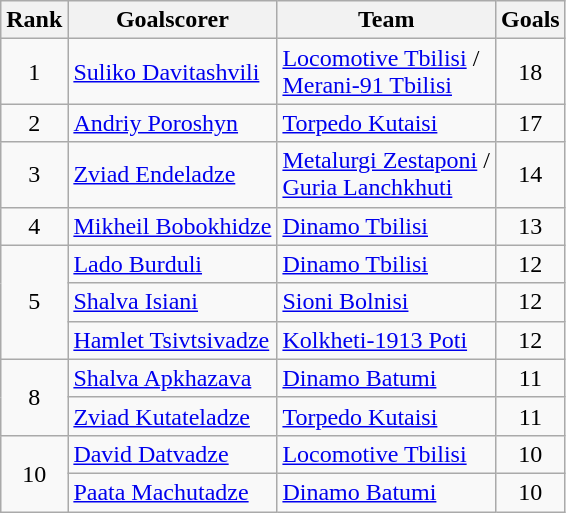<table class="wikitable">
<tr>
<th>Rank</th>
<th>Goalscorer</th>
<th>Team</th>
<th>Goals</th>
</tr>
<tr>
<td align="center">1</td>
<td> <a href='#'>Suliko Davitashvili</a></td>
<td><a href='#'>Locomotive Tbilisi</a> /<br><a href='#'>Merani-91 Tbilisi</a></td>
<td align="center">18</td>
</tr>
<tr>
<td align="center">2</td>
<td> <a href='#'>Andriy Poroshyn</a></td>
<td><a href='#'>Torpedo Kutaisi</a></td>
<td align="center">17</td>
</tr>
<tr>
<td align="center">3</td>
<td> <a href='#'>Zviad Endeladze</a></td>
<td><a href='#'>Metalurgi Zestaponi</a> /<br><a href='#'>Guria Lanchkhuti</a></td>
<td align="center">14</td>
</tr>
<tr>
<td align="center">4</td>
<td> <a href='#'>Mikheil Bobokhidze</a></td>
<td><a href='#'>Dinamo Tbilisi</a></td>
<td align="center">13</td>
</tr>
<tr>
<td rowspan=3 align="center">5</td>
<td> <a href='#'>Lado Burduli</a></td>
<td><a href='#'>Dinamo Tbilisi</a></td>
<td align="center">12</td>
</tr>
<tr>
<td> <a href='#'>Shalva Isiani</a></td>
<td><a href='#'>Sioni Bolnisi</a></td>
<td align="center">12</td>
</tr>
<tr>
<td> <a href='#'>Hamlet Tsivtsivadze</a></td>
<td><a href='#'>Kolkheti-1913 Poti</a></td>
<td align="center">12</td>
</tr>
<tr>
<td rowspan=2 align="center">8</td>
<td> <a href='#'>Shalva Apkhazava</a></td>
<td><a href='#'>Dinamo Batumi</a></td>
<td align="center">11</td>
</tr>
<tr>
<td> <a href='#'>Zviad Kutateladze</a></td>
<td><a href='#'>Torpedo Kutaisi</a></td>
<td align="center">11</td>
</tr>
<tr>
<td rowspan=2 align="center">10</td>
<td> <a href='#'>David Datvadze</a></td>
<td><a href='#'>Locomotive Tbilisi</a></td>
<td align="center">10</td>
</tr>
<tr>
<td> <a href='#'>Paata Machutadze</a></td>
<td><a href='#'>Dinamo Batumi</a></td>
<td align="center">10</td>
</tr>
</table>
